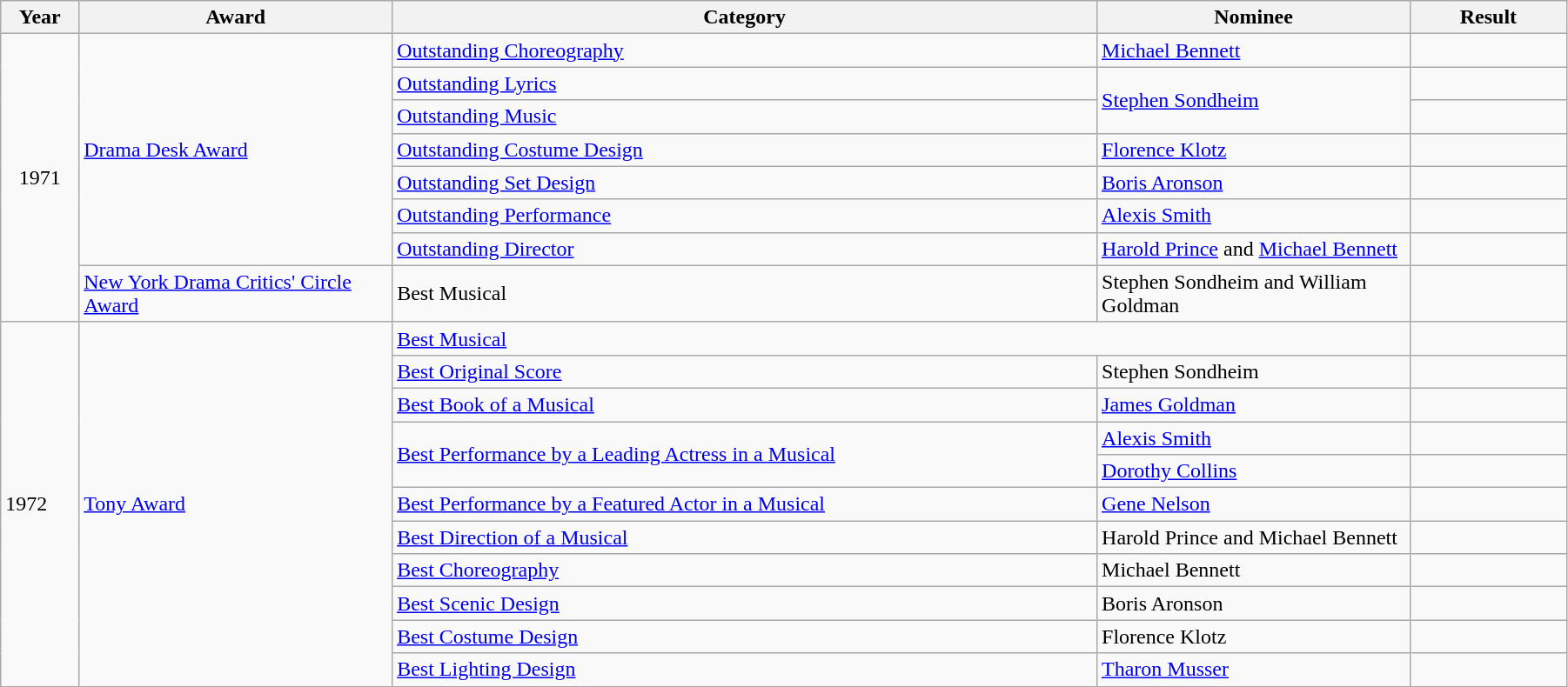<table class="wikitable" width="95%">
<tr>
<th width="5%">Year</th>
<th width="20%">Award</th>
<th width="45%">Category</th>
<th width="20%">Nominee</th>
<th width="10%">Result</th>
</tr>
<tr>
<td rowspan="8" align="center">1971</td>
<td rowspan="7"><a href='#'>Drama Desk Award</a></td>
<td><a href='#'>Outstanding Choreography</a></td>
<td><a href='#'>Michael Bennett</a></td>
<td></td>
</tr>
<tr>
<td><a href='#'>Outstanding Lyrics</a></td>
<td rowspan="2"><a href='#'>Stephen Sondheim</a></td>
<td></td>
</tr>
<tr>
<td><a href='#'>Outstanding Music</a></td>
<td></td>
</tr>
<tr>
<td><a href='#'>Outstanding Costume Design</a></td>
<td><a href='#'>Florence Klotz</a></td>
<td></td>
</tr>
<tr>
<td><a href='#'>Outstanding Set Design</a></td>
<td><a href='#'>Boris Aronson</a></td>
<td></td>
</tr>
<tr>
<td><a href='#'>Outstanding Performance</a></td>
<td><a href='#'>Alexis Smith</a></td>
<td></td>
</tr>
<tr>
<td><a href='#'>Outstanding Director</a></td>
<td><a href='#'>Harold Prince</a> and <a href='#'>Michael Bennett</a></td>
<td></td>
</tr>
<tr>
<td><a href='#'>New York Drama Critics' Circle Award</a></td>
<td>Best Musical</td>
<td>Stephen Sondheim and William Goldman</td>
<td></td>
</tr>
<tr>
<td rowspan="11">1972</td>
<td rowspan="11"><a href='#'>Tony Award</a></td>
<td colspan="2"><a href='#'>Best Musical</a></td>
<td></td>
</tr>
<tr>
<td><a href='#'>Best Original Score</a></td>
<td>Stephen Sondheim</td>
<td></td>
</tr>
<tr>
<td><a href='#'>Best Book of a Musical</a></td>
<td><a href='#'>James Goldman</a></td>
<td></td>
</tr>
<tr>
<td rowspan="2"><a href='#'>Best Performance by a Leading Actress in a Musical</a></td>
<td><a href='#'>Alexis Smith</a></td>
<td></td>
</tr>
<tr>
<td><a href='#'>Dorothy Collins</a></td>
<td></td>
</tr>
<tr>
<td><a href='#'>Best Performance by a Featured Actor in a Musical</a></td>
<td><a href='#'>Gene Nelson</a></td>
<td></td>
</tr>
<tr>
<td><a href='#'>Best Direction of a Musical</a></td>
<td>Harold Prince and Michael Bennett</td>
<td></td>
</tr>
<tr>
<td><a href='#'>Best Choreography</a></td>
<td>Michael Bennett</td>
<td></td>
</tr>
<tr>
<td><a href='#'>Best Scenic Design</a></td>
<td>Boris Aronson</td>
<td></td>
</tr>
<tr>
<td><a href='#'>Best Costume Design</a></td>
<td>Florence Klotz</td>
<td></td>
</tr>
<tr>
<td><a href='#'>Best Lighting Design</a></td>
<td><a href='#'>Tharon Musser</a></td>
<td></td>
</tr>
</table>
